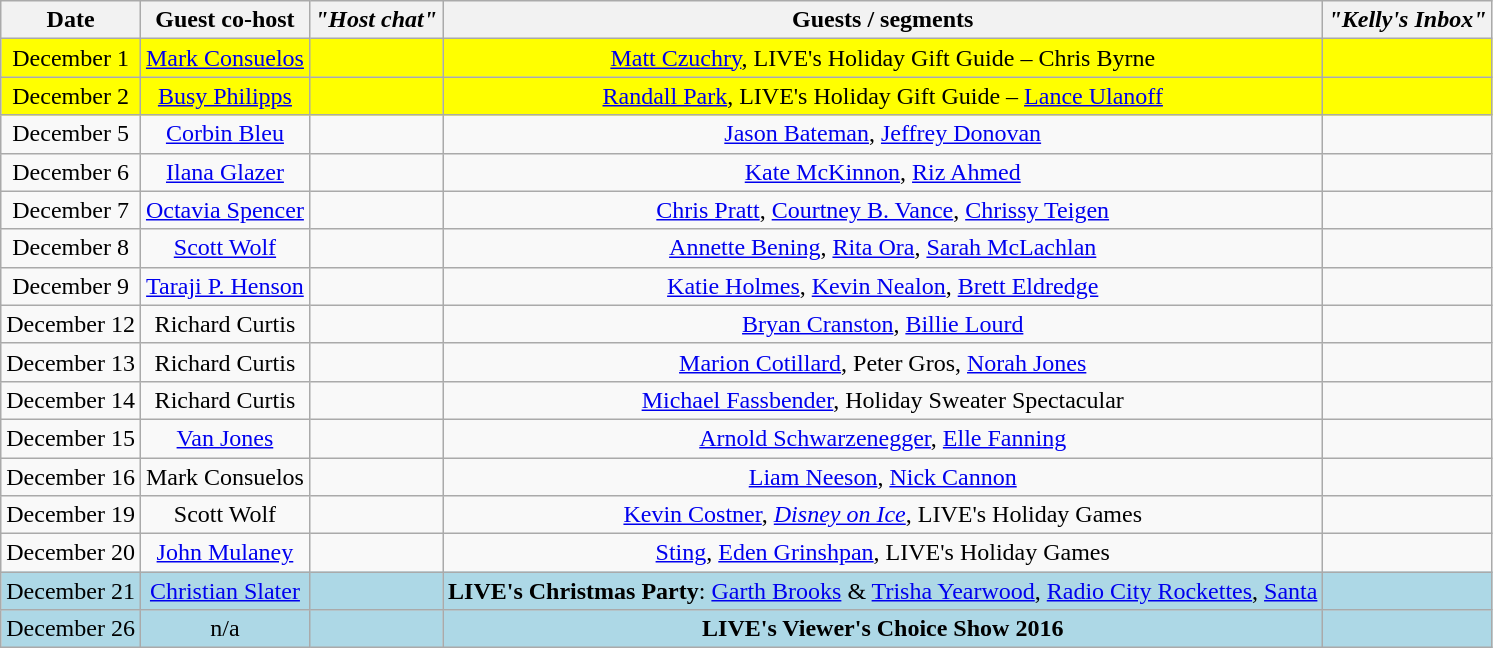<table class="wikitable sortable" style="text-align:center;">
<tr>
<th>Date</th>
<th>Guest co-host</th>
<th><em>"Host chat"</em></th>
<th>Guests / segments</th>
<th><em>"Kelly's Inbox"</em></th>
</tr>
<tr style="background:yellow;">
<td>December 1</td>
<td><a href='#'>Mark Consuelos</a></td>
<td></td>
<td><a href='#'>Matt Czuchry</a>, LIVE's Holiday Gift Guide – Chris Byrne</td>
<td></td>
</tr>
<tr style="background:yellow;">
<td>December 2</td>
<td><a href='#'>Busy Philipps</a></td>
<td></td>
<td><a href='#'>Randall Park</a>, LIVE's Holiday Gift Guide – <a href='#'>Lance Ulanoff</a></td>
<td></td>
</tr>
<tr>
<td>December 5</td>
<td><a href='#'>Corbin Bleu</a></td>
<td></td>
<td><a href='#'>Jason Bateman</a>, <a href='#'>Jeffrey Donovan</a></td>
<td></td>
</tr>
<tr>
<td>December 6</td>
<td><a href='#'>Ilana Glazer</a></td>
<td></td>
<td><a href='#'>Kate McKinnon</a>, <a href='#'>Riz Ahmed</a></td>
<td></td>
</tr>
<tr>
<td>December 7</td>
<td><a href='#'>Octavia Spencer</a></td>
<td></td>
<td><a href='#'>Chris Pratt</a>, <a href='#'>Courtney B. Vance</a>, <a href='#'>Chrissy Teigen</a></td>
<td></td>
</tr>
<tr>
<td>December 8</td>
<td><a href='#'>Scott Wolf</a></td>
<td></td>
<td><a href='#'>Annette Bening</a>, <a href='#'>Rita Ora</a>, <a href='#'>Sarah McLachlan</a></td>
<td></td>
</tr>
<tr>
<td>December 9</td>
<td><a href='#'>Taraji P. Henson</a></td>
<td></td>
<td><a href='#'>Katie Holmes</a>, <a href='#'>Kevin Nealon</a>, <a href='#'>Brett Eldredge</a></td>
<td></td>
</tr>
<tr>
<td>December 12</td>
<td>Richard Curtis</td>
<td></td>
<td><a href='#'>Bryan Cranston</a>, <a href='#'>Billie Lourd</a></td>
<td></td>
</tr>
<tr>
<td>December 13</td>
<td>Richard Curtis</td>
<td></td>
<td><a href='#'>Marion Cotillard</a>, Peter Gros, <a href='#'>Norah Jones</a></td>
<td></td>
</tr>
<tr>
<td>December 14</td>
<td>Richard Curtis</td>
<td></td>
<td><a href='#'>Michael Fassbender</a>, Holiday Sweater Spectacular</td>
<td></td>
</tr>
<tr>
<td>December 15</td>
<td><a href='#'>Van Jones</a></td>
<td></td>
<td><a href='#'>Arnold Schwarzenegger</a>, <a href='#'>Elle Fanning</a></td>
<td></td>
</tr>
<tr>
<td>December 16</td>
<td>Mark Consuelos</td>
<td></td>
<td><a href='#'>Liam Neeson</a>, <a href='#'>Nick Cannon</a></td>
<td></td>
</tr>
<tr>
<td>December 19</td>
<td>Scott Wolf</td>
<td></td>
<td><a href='#'>Kevin Costner</a>, <em><a href='#'>Disney on Ice</a></em>, LIVE's Holiday Games</td>
<td></td>
</tr>
<tr>
<td>December 20</td>
<td><a href='#'>John Mulaney</a></td>
<td></td>
<td><a href='#'>Sting</a>, <a href='#'>Eden Grinshpan</a>, LIVE's Holiday Games</td>
<td></td>
</tr>
<tr style="background:lightblue;">
<td>December 21</td>
<td><a href='#'>Christian Slater</a></td>
<td></td>
<td><strong>LIVE's Christmas Party</strong>: <a href='#'>Garth Brooks</a> & <a href='#'>Trisha Yearwood</a>, <a href='#'>Radio City Rockettes</a>, <a href='#'>Santa</a></td>
<td></td>
</tr>
<tr style="background:lightblue;">
<td>December 26</td>
<td>n/a</td>
<td></td>
<td><strong>LIVE's Viewer's Choice Show 2016</strong></td>
<td></td>
</tr>
</table>
